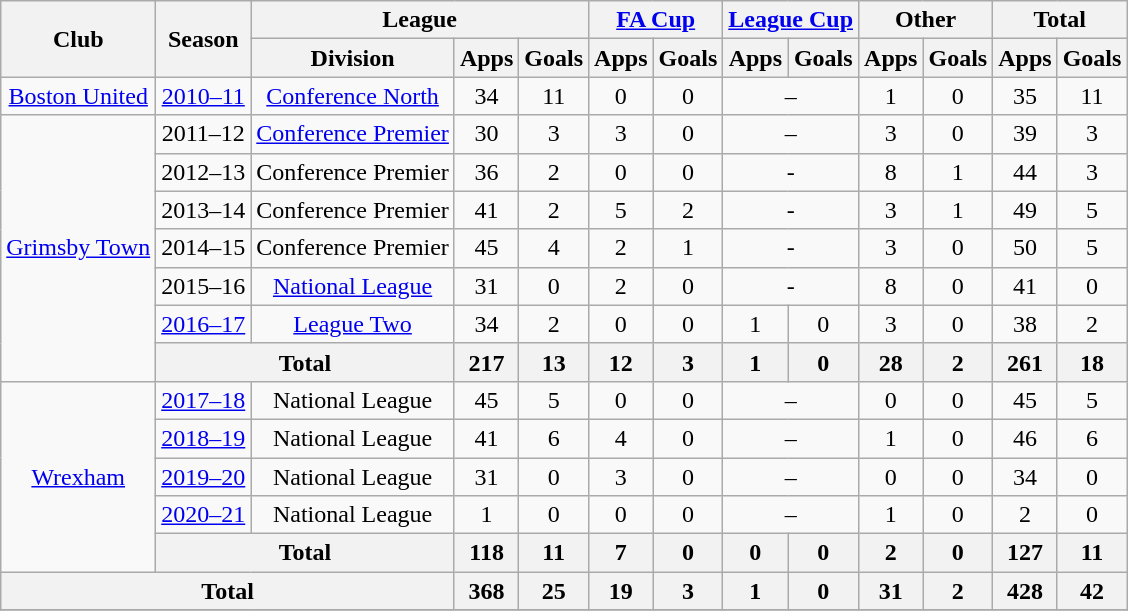<table class="wikitable" style="text-align: center;">
<tr>
<th rowspan=2>Club</th>
<th rowspan=2>Season</th>
<th colspan=3>League</th>
<th colspan=2><a href='#'>FA Cup</a></th>
<th colspan=2><a href='#'>League Cup</a></th>
<th colspan=2>Other</th>
<th colspan=2>Total</th>
</tr>
<tr>
<th>Division</th>
<th>Apps</th>
<th>Goals</th>
<th>Apps</th>
<th>Goals</th>
<th>Apps</th>
<th>Goals</th>
<th>Apps</th>
<th>Goals</th>
<th>Apps</th>
<th>Goals</th>
</tr>
<tr>
<td><a href='#'>Boston United</a></td>
<td><a href='#'>2010–11</a></td>
<td><a href='#'>Conference North</a></td>
<td>34</td>
<td>11</td>
<td>0</td>
<td>0</td>
<td colspan="2">–</td>
<td>1</td>
<td>0</td>
<td>35</td>
<td>11</td>
</tr>
<tr>
<td rowspan="7"><a href='#'>Grimsby Town</a></td>
<td>2011–12</td>
<td><a href='#'>Conference Premier</a></td>
<td>30</td>
<td>3</td>
<td>3</td>
<td>0</td>
<td colspan="2">–</td>
<td>3</td>
<td>0</td>
<td>39</td>
<td>3</td>
</tr>
<tr>
<td>2012–13</td>
<td>Conference Premier</td>
<td>36</td>
<td>2</td>
<td>0</td>
<td>0</td>
<td colspan="2">-</td>
<td>8</td>
<td>1</td>
<td>44</td>
<td>3</td>
</tr>
<tr>
<td>2013–14</td>
<td>Conference Premier</td>
<td>41</td>
<td>2</td>
<td>5</td>
<td>2</td>
<td colspan="2">-</td>
<td>3</td>
<td>1</td>
<td>49</td>
<td>5</td>
</tr>
<tr>
<td>2014–15</td>
<td>Conference Premier</td>
<td>45</td>
<td>4</td>
<td>2</td>
<td>1</td>
<td colspan="2">-</td>
<td>3</td>
<td>0</td>
<td>50</td>
<td>5</td>
</tr>
<tr>
<td>2015–16</td>
<td><a href='#'>National League</a></td>
<td>31</td>
<td>0</td>
<td>2</td>
<td>0</td>
<td colspan="2">-</td>
<td>8</td>
<td>0</td>
<td>41</td>
<td>0</td>
</tr>
<tr>
<td><a href='#'>2016–17</a></td>
<td><a href='#'>League Two</a></td>
<td>34</td>
<td>2</td>
<td>0</td>
<td>0</td>
<td>1</td>
<td>0</td>
<td>3</td>
<td>0</td>
<td>38</td>
<td>2</td>
</tr>
<tr>
<th colspan="2">Total</th>
<th>217</th>
<th>13</th>
<th>12</th>
<th>3</th>
<th>1</th>
<th>0</th>
<th>28</th>
<th>2</th>
<th>261</th>
<th>18</th>
</tr>
<tr>
<td rowspan="5"><a href='#'>Wrexham</a></td>
<td><a href='#'>2017–18</a></td>
<td>National League</td>
<td>45</td>
<td>5</td>
<td>0</td>
<td>0</td>
<td colspan="2">–</td>
<td>0</td>
<td>0</td>
<td>45</td>
<td>5</td>
</tr>
<tr>
<td><a href='#'>2018–19</a></td>
<td>National League</td>
<td>41</td>
<td>6</td>
<td>4</td>
<td>0</td>
<td colspan="2">–</td>
<td>1</td>
<td>0</td>
<td>46</td>
<td>6</td>
</tr>
<tr>
<td><a href='#'>2019–20</a></td>
<td>National League</td>
<td>31</td>
<td>0</td>
<td>3</td>
<td>0</td>
<td colspan="2">–</td>
<td>0</td>
<td>0</td>
<td>34</td>
<td>0</td>
</tr>
<tr>
<td><a href='#'>2020–21</a></td>
<td>National League</td>
<td>1</td>
<td>0</td>
<td>0</td>
<td>0</td>
<td colspan="2">–</td>
<td>1</td>
<td>0</td>
<td>2</td>
<td>0</td>
</tr>
<tr>
<th colspan="2">Total</th>
<th>118</th>
<th>11</th>
<th>7</th>
<th>0</th>
<th>0</th>
<th>0</th>
<th>2</th>
<th>0</th>
<th>127</th>
<th>11</th>
</tr>
<tr>
<th colspan="3">Total</th>
<th>368</th>
<th>25</th>
<th>19</th>
<th>3</th>
<th>1</th>
<th>0</th>
<th>31</th>
<th>2</th>
<th>428</th>
<th>42</th>
</tr>
<tr>
</tr>
</table>
